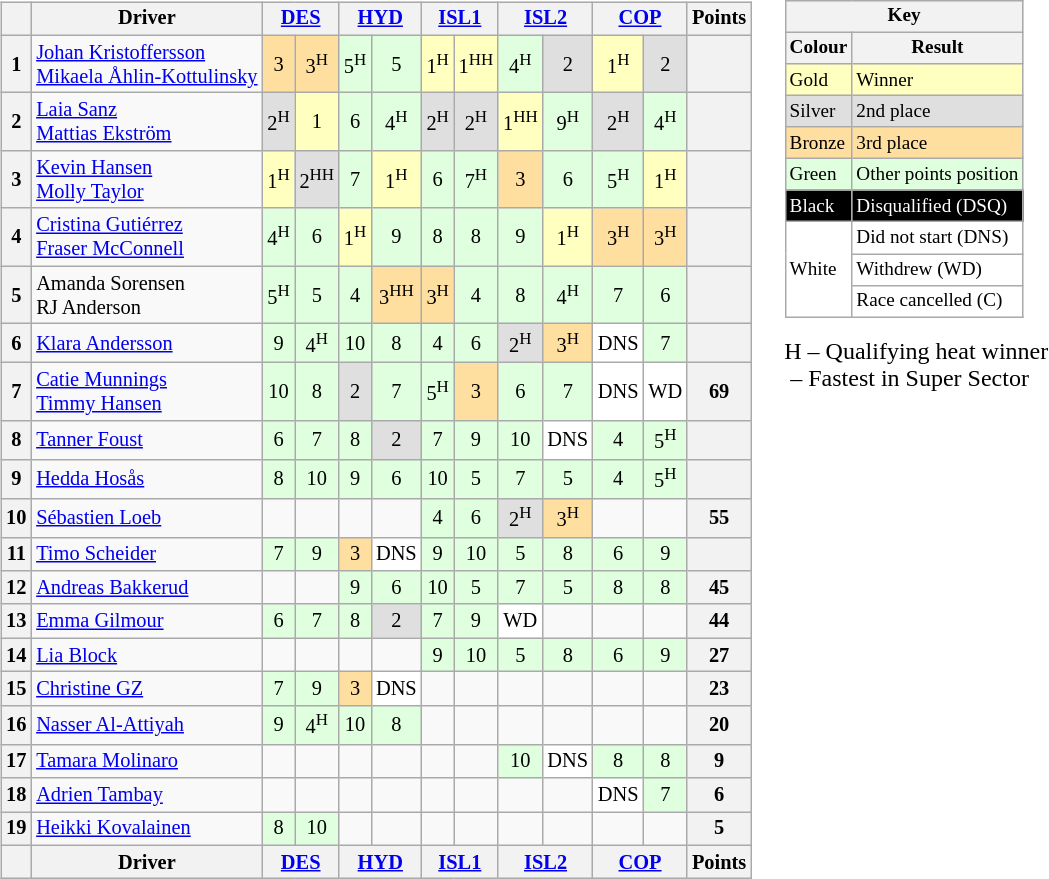<table>
<tr>
<td style="vertical-align:top; text-align:center"><br><table class="wikitable" style="font-size: 85%">
<tr style="vertical-align:middle;">
<th style="vertical-align:middle"></th>
<th style="vertical-align:middle;background">Driver</th>
<th colspan="2"><a href='#'>DES</a><br></th>
<th colspan="2"><a href='#'>HYD</a><br></th>
<th colspan="2"><a href='#'>ISL1</a><br></th>
<th colspan="2"><a href='#'>ISL2</a><br></th>
<th colspan="2"><a href='#'>COP</a><br></th>
<th style="vertical-align:middle">Points</th>
</tr>
<tr>
<th>1</th>
<td align="left"> <a href='#'>Johan Kristoffersson</a><br> <a href='#'>Mikaela Åhlin-Kottulinsky</a></td>
<td style="background:#FFDF9F;">3</td>
<td style="background:#FFDF9F;">3<sup>H</sup></td>
<td style="background:#DFFFDF;">5<sup>H</sup></td>
<td style="background:#DFFFDF;">5</td>
<td style="background:#FFFFBF;">1<sup>H</sup></td>
<td style="background:#FFFFBF;">1<sup>HH</sup></td>
<td style="background:#DFFFDF;">4<sup>H</sup></td>
<td style="background:#DFDFDF;">2</td>
<td style="background:#FFFFBF;">1<sup>H</sup></td>
<td style="background:#DFDFDF;">2</td>
<th></th>
</tr>
<tr>
<th>2</th>
<td align="left"> <a href='#'>Laia Sanz</a><br> <a href='#'>Mattias Ekström</a></td>
<td style="background:#DFDFDF;">2<sup>H</sup></td>
<td style="background:#FFFFBF;">1</td>
<td style="background:#DFFFDF;">6</td>
<td style="background:#DFFFDF;">4<sup>H</sup></td>
<td style="background:#DFDFDF;">2<sup>H</sup></td>
<td style="background:#DFDFDF;">2<sup>H</sup></td>
<td style="background:#FFFFBF;">1<sup>HH</sup></td>
<td style="background:#DFFFDF;">9<sup>H</sup></td>
<td style="background:#DFDFDF;">2<sup>H</sup></td>
<td style="background:#DFFFDF;">4<sup>H</sup></td>
<th></th>
</tr>
<tr>
<th>3</th>
<td align="left"> <a href='#'>Kevin Hansen</a><br> <a href='#'>Molly Taylor</a></td>
<td style="background:#FFFFBF;">1<sup>H</sup></td>
<td style="background:#DFDFDF;">2<sup>HH</sup></td>
<td style="background:#DFFFDF;">7</td>
<td style="background:#FFFFBF;">1<sup>H</sup></td>
<td style="background:#DFFFDF;">6</td>
<td style="background:#DFFFDF;">7<sup>H</sup></td>
<td style="background:#FFDF9F;">3</td>
<td style="background:#DFFFDF;">6</td>
<td style="background:#DFFFDF;">5<sup>H</sup></td>
<td style="background:#FFFFBF;">1<sup>H</sup></td>
<th></th>
</tr>
<tr>
<th>4</th>
<td align="left"> <a href='#'>Cristina Gutiérrez</a><br> <a href='#'>Fraser McConnell</a></td>
<td style="background:#DFFFDF;">4<sup>H</sup></td>
<td style="background:#DFFFDF;">6</td>
<td style="background:#FFFFBF;">1<sup>H</sup></td>
<td style="background:#DFFFDF;">9</td>
<td style="background:#DFFFDF;">8</td>
<td style="background:#DFFFDF;">8</td>
<td style="background:#DFFFDF;">9</td>
<td style="background:#FFFFBF;">1<sup>H</sup></td>
<td style="background:#FFDF9F;">3<sup>H</sup></td>
<td style="background:#FFDF9F;">3<sup>H</sup></td>
<th></th>
</tr>
<tr>
<th>5</th>
<td align="left"> Amanda Sorensen<br> RJ Anderson</td>
<td style="background:#DFFFDF;">5<sup>H</sup></td>
<td style="background:#DFFFDF;">5</td>
<td style="background:#DFFFDF;">4</td>
<td style="background:#FFDF9F;">3<sup>HH</sup></td>
<td style="background:#FFDF9F;">3<sup>H</sup></td>
<td style="background:#DFFFDF;">4</td>
<td style="background:#DFFFDF;">8</td>
<td style="background:#DFFFDF;">4<sup>H</sup></td>
<td style="background:#DFFFDF;">7</td>
<td style="background:#DFFFDF;">6</td>
<th></th>
</tr>
<tr>
<th>6</th>
<td align="left"> <a href='#'>Klara Andersson</a></td>
<td style="background:#DFFFDF;">9</td>
<td style="background:#DFFFDF;">4<sup>H</sup></td>
<td style="background:#DFFFDF;">10</td>
<td style="background:#DFFFDF;">8</td>
<td style="background:#DFFFDF;">4</td>
<td style="background:#DFFFDF;">6</td>
<td style="background:#DFDFDF;">2<sup>H</sup></td>
<td style="background:#FFDF9F;">3<sup>H</sup></td>
<td style="background:#FFFFFF;">DNS</td>
<td style="background:#DFFFDF;">7</td>
<th></th>
</tr>
<tr>
<th>7</th>
<td align="left"> <a href='#'>Catie Munnings</a><br> <a href='#'>Timmy Hansen</a></td>
<td style="background:#DFFFDF;">10</td>
<td style="background:#DFFFDF;">8</td>
<td style="background:#DFDFDF;">2</td>
<td style="background:#DFFFDF;">7</td>
<td style="background:#DFFFDF;">5<sup>H</sup></td>
<td style="background:#FFDF9F;">3</td>
<td style="background:#DFFFDF;">6</td>
<td style="background:#DFFFDF;">7</td>
<td style="background:#FFFFFF;">DNS</td>
<td style="background:#FFFFFF;">WD</td>
<th>69</th>
</tr>
<tr>
<th>8</th>
<td align="left"> <a href='#'>Tanner Foust</a></td>
<td style="background:#DFFFDF;">6</td>
<td style="background:#DFFFDF;">7</td>
<td style="background:#DFFFDF;">8</td>
<td style="background:#DFDFDF;">2</td>
<td style="background:#DFFFDF;">7</td>
<td style="background:#DFFFDF;">9</td>
<td style="background:#DFFFDF;">10</td>
<td style="background:#FFFFFF;">DNS</td>
<td style="background:#DFFFDF;">4</td>
<td style="background:#DFFFDF;">5<sup>H</sup></td>
<th></th>
</tr>
<tr>
<th>9</th>
<td align="left"> <a href='#'>Hedda Hosås</a></td>
<td style="background:#DFFFDF;">8</td>
<td style="background:#DFFFDF;">10</td>
<td style="background:#DFFFDF;">9</td>
<td style="background:#DFFFDF;">6</td>
<td style="background:#DFFFDF;">10</td>
<td style="background:#DFFFDF;">5</td>
<td style="background:#DFFFDF;">7</td>
<td style="background:#DFFFDF;">5</td>
<td style="background:#DFFFDF;">4</td>
<td style="background:#DFFFDF;">5<sup>H</sup></td>
<th></th>
</tr>
<tr>
<th>10</th>
<td align="left"> <a href='#'>Sébastien Loeb</a></td>
<td></td>
<td></td>
<td></td>
<td></td>
<td style="background:#DFFFDF;">4</td>
<td style="background:#DFFFDF;">6</td>
<td style="background:#DFDFDF;">2<sup>H</sup></td>
<td style="background:#FFDF9F;">3<sup>H</sup></td>
<td></td>
<td></td>
<th>55</th>
</tr>
<tr>
<th>11</th>
<td align="left"> <a href='#'>Timo Scheider</a></td>
<td style="background:#DFFFDF;">7</td>
<td style="background:#DFFFDF;">9</td>
<td style="background:#FFDF9F;">3</td>
<td style="background:#FFFFFF;">DNS</td>
<td style="background:#DFFFDF;">9</td>
<td style="background:#DFFFDF;">10</td>
<td style="background:#DFFFDF;">5</td>
<td style="background:#DFFFDF;">8</td>
<td style="background:#DFFFDF;">6</td>
<td style="background:#DFFFDF;">9</td>
<th></th>
</tr>
<tr>
<th>12</th>
<td align="left"> <a href='#'>Andreas Bakkerud</a></td>
<td></td>
<td></td>
<td style="background:#DFFFDF;">9</td>
<td style="background:#DFFFDF;">6</td>
<td style="background:#DFFFDF;">10</td>
<td style="background:#DFFFDF;">5</td>
<td style="background:#DFFFDF;">7</td>
<td style="background:#DFFFDF;">5</td>
<td style="background:#DFFFDF;">8</td>
<td style="background:#DFFFDF;">8</td>
<th>45</th>
</tr>
<tr>
<th>13</th>
<td align="left"> <a href='#'>Emma Gilmour</a></td>
<td style="background:#DFFFDF;">6</td>
<td style="background:#DFFFDF;">7</td>
<td style="background:#DFFFDF;">8</td>
<td style="background:#DFDFDF;">2</td>
<td style="background:#DFFFDF;">7</td>
<td style="background:#DFFFDF;">9</td>
<td style="background:#FFFFFF;">WD</td>
<td></td>
<td></td>
<td></td>
<th>44</th>
</tr>
<tr>
<th>14</th>
<td align="left"> <a href='#'>Lia Block</a></td>
<td></td>
<td></td>
<td></td>
<td></td>
<td style="background:#DFFFDF;">9</td>
<td style="background:#DFFFDF;">10</td>
<td style="background:#DFFFDF;">5</td>
<td style="background:#DFFFDF;">8</td>
<td style="background:#DFFFDF;">6</td>
<td style="background:#DFFFDF;">9</td>
<th>27</th>
</tr>
<tr>
<th>15</th>
<td align="left"> <a href='#'>Christine GZ</a></td>
<td style="background:#DFFFDF;">7</td>
<td style="background:#DFFFDF;">9</td>
<td style="background:#FFDF9F;">3</td>
<td style="background:#FFFFFF;">DNS</td>
<td></td>
<td></td>
<td></td>
<td></td>
<td></td>
<td></td>
<th>23</th>
</tr>
<tr>
<th>16</th>
<td align="left"> <a href='#'>Nasser Al-Attiyah</a></td>
<td style="background:#DFFFDF;">9</td>
<td style="background:#DFFFDF;">4<sup>H</sup></td>
<td style="background:#DFFFDF;">10</td>
<td style="background:#DFFFDF;">8</td>
<td></td>
<td></td>
<td></td>
<td></td>
<td></td>
<td></td>
<th>20</th>
</tr>
<tr>
<th>17</th>
<td align="left"> <a href='#'>Tamara Molinaro</a></td>
<td></td>
<td></td>
<td></td>
<td></td>
<td></td>
<td></td>
<td style="background:#DFFFDF;">10</td>
<td style="background:#FFFFFF;">DNS</td>
<td style="background:#DFFFDF;">8</td>
<td style="background:#DFFFDF;">8</td>
<th>9</th>
</tr>
<tr>
<th>18</th>
<td align="left"> <a href='#'>Adrien Tambay</a></td>
<td></td>
<td></td>
<td></td>
<td></td>
<td></td>
<td></td>
<td></td>
<td></td>
<td style="background:#FFFFFF;">DNS</td>
<td style="background:#DFFFDF;">7</td>
<th>6</th>
</tr>
<tr>
<th>19</th>
<td align="left"> <a href='#'>Heikki Kovalainen</a></td>
<td style="background:#DFFFDF;">8</td>
<td style="background:#DFFFDF;">10</td>
<td></td>
<td></td>
<td></td>
<td></td>
<td></td>
<td></td>
<td></td>
<td></td>
<th>5</th>
</tr>
<tr>
<th style="vertical-align:middle"></th>
<th style="vertical-align:middle;background">Driver</th>
<th colspan="2"><a href='#'>DES</a><br></th>
<th colspan="2"><a href='#'>HYD</a><br></th>
<th colspan="2"><a href='#'>ISL1</a><br></th>
<th colspan="2"><a href='#'>ISL2</a><br></th>
<th colspan="2"><a href='#'>COP</a><br></th>
<th style="vertical-align:middle">Points</th>
</tr>
</table>
</td>
<td style="vertical-align:top;"></td>
<td valign=top><br><table class="wikitable" style="margin-right:0; font-size:80%">
<tr>
<th colspan=2>Key</th>
</tr>
<tr>
<th>Colour</th>
<th>Result</th>
</tr>
<tr style="background-color:#FFFFBF">
<td>Gold</td>
<td>Winner</td>
</tr>
<tr style="background-color:#DFDFDF">
<td>Silver</td>
<td>2nd place</td>
</tr>
<tr style="background-color:#FFDF9F">
<td>Bronze</td>
<td>3rd place</td>
</tr>
<tr style="background-color:#DFFFDF">
<td>Green</td>
<td>Other points position</td>
</tr>
<tr style="background-color:#CFCFFF">
</tr>
<tr style="background-color:#EFCFFF">
</tr>
<tr style="background-color:#FFCFCF">
</tr>
<tr style="background-color:#000000; color:white">
<td>Black</td>
<td>Disqualified (DSQ)</td>
</tr>
<tr style="background-color:#FFFFFF">
<td rowspan=3>White</td>
<td>Did not start (DNS)</td>
</tr>
<tr style="background-color:#FFFFFF">
<td>Withdrew (WD)</td>
</tr>
<tr style="background-color:#FFFFFF">
<td>Race cancelled (C)</td>
</tr>
</table>
<span>H – Qualifying heat winner</span><br>
<span><em></em> – Fastest in Super Sector</span></td>
</tr>
</table>
